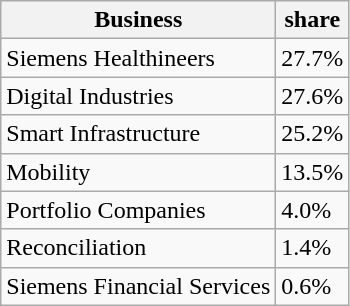<table class="wikitable floatright">
<tr>
<th>Business</th>
<th>share</th>
</tr>
<tr>
<td>Siemens Healthineers</td>
<td>27.7%</td>
</tr>
<tr>
<td>Digital Industries</td>
<td>27.6%</td>
</tr>
<tr>
<td>Smart Infrastructure</td>
<td>25.2%</td>
</tr>
<tr>
<td>Mobility</td>
<td>13.5%</td>
</tr>
<tr>
<td>Portfolio Companies</td>
<td>4.0%</td>
</tr>
<tr>
<td>Reconciliation</td>
<td>1.4%</td>
</tr>
<tr>
<td>Siemens Financial Services</td>
<td>0.6%</td>
</tr>
</table>
